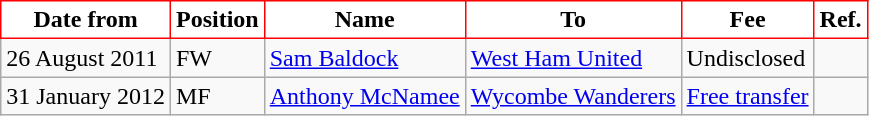<table class="wikitable">
<tr>
<th style="background:#FFFFFF; color:black; border:1px solid red;">Date from</th>
<th style="background:#FFFFFF; color:black; border:1px solid red;">Position</th>
<th style="background:#FFFFFF; color:black; border:1px solid red;">Name</th>
<th style="background:#FFFFFF; color:black; border:1px solid red;">To</th>
<th style="background:#FFFFFF; color:black; border:1px solid red;">Fee</th>
<th style="background:#FFFFFF; color:black; border:1px solid red;">Ref.</th>
</tr>
<tr>
<td>26 August 2011</td>
<td>FW</td>
<td> <a href='#'>Sam Baldock</a></td>
<td><a href='#'>West Ham United</a></td>
<td>Undisclosed</td>
<td></td>
</tr>
<tr>
<td>31 January 2012</td>
<td>MF</td>
<td> <a href='#'>Anthony McNamee</a></td>
<td><a href='#'>Wycombe Wanderers</a></td>
<td><a href='#'>Free transfer</a></td>
<td></td>
</tr>
</table>
